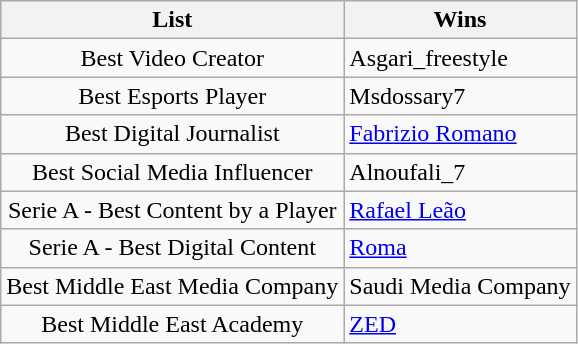<table class="wikitable">
<tr>
<th>List</th>
<th>Wins</th>
</tr>
<tr>
<td rowspan="1" align="center">Best Video Creator</td>
<td align="left"> Asgari_freestyle</td>
</tr>
<tr>
<td rowspan="1" align="center">Best Esports Player</td>
<td align="left"> Msdossary7</td>
</tr>
<tr>
<td rowspan="1" align="center">Best Digital Journalist</td>
<td align="left"> <a href='#'>Fabrizio Romano</a></td>
</tr>
<tr>
<td rowspan="1" align="center">Best Social Media Influencer</td>
<td align="left"> Alnoufali_7</td>
</tr>
<tr>
<td rowspan="1" align="center">Serie A - Best Content by a Player</td>
<td align="left"> <a href='#'>Rafael Leão</a></td>
</tr>
<tr>
<td rowspan="1" align="center" l>Serie A - Best Digital Content</td>
<td align="left"> <a href='#'>Roma</a></td>
</tr>
<tr>
<td rowspan="1" align="center">Best Middle East Media Company</td>
<td align="left"> Saudi Media Company</td>
</tr>
<tr>
<td rowspan="1" align="center">Best Middle East Academy</td>
<td align="left"> <a href='#'>ZED</a></td>
</tr>
</table>
